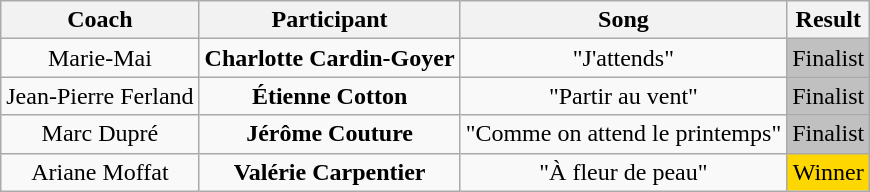<table class="wikitable sortable" style="text-align: center; width: auto;">
<tr>
<th>Coach</th>
<th colspan>Participant</th>
<th>Song</th>
<th>Result</th>
</tr>
<tr>
<td>Marie-Mai</td>
<td><strong>Charlotte Cardin-Goyer</strong></td>
<td>"J'attends"</td>
<td style="background:silver">Finalist</td>
</tr>
<tr>
<td>Jean-Pierre Ferland</td>
<td><strong>Étienne Cotton</strong></td>
<td>"Partir au vent"</td>
<td style="background:silver">Finalist</td>
</tr>
<tr>
<td>Marc Dupré</td>
<td><strong>Jérôme Couture</strong></td>
<td>"Comme on attend le printemps"</td>
<td style="background:silver">Finalist</td>
</tr>
<tr>
<td>Ariane Moffat</td>
<td><strong>Valérie Carpentier</strong></td>
<td>"À fleur de peau"</td>
<td style="background:gold">Winner</td>
</tr>
</table>
